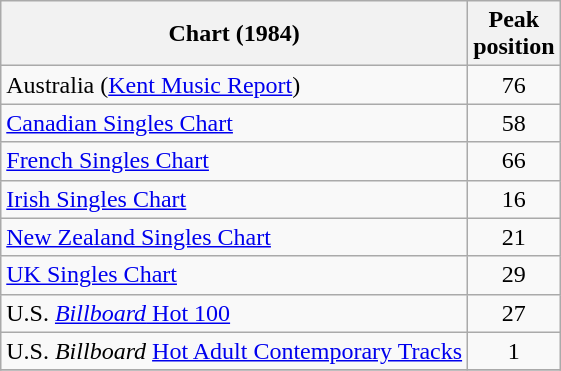<table class="wikitable sortable">
<tr>
<th>Chart (1984)</th>
<th>Peak<br>position</th>
</tr>
<tr>
<td>Australia (<a href='#'>Kent Music Report</a>)</td>
<td align="center">76</td>
</tr>
<tr>
<td><a href='#'>Canadian Singles Chart</a></td>
<td align="center">58</td>
</tr>
<tr>
<td><a href='#'>French Singles Chart</a></td>
<td align="center">66</td>
</tr>
<tr>
<td><a href='#'>Irish Singles Chart</a></td>
<td align="center">16</td>
</tr>
<tr>
<td><a href='#'>New Zealand Singles Chart</a></td>
<td align="center">21</td>
</tr>
<tr>
<td><a href='#'>UK Singles Chart</a></td>
<td align="center">29</td>
</tr>
<tr>
<td>U.S. <a href='#'><em>Billboard</em> Hot 100</a></td>
<td align="center">27</td>
</tr>
<tr>
<td>U.S. <em>Billboard</em> <a href='#'>Hot Adult Contemporary Tracks</a></td>
<td align="center">1</td>
</tr>
<tr>
</tr>
</table>
